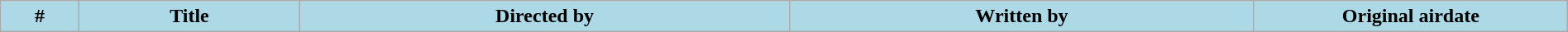<table class="wikitable plainrowheaders" width="100%" style="background:#FFFFFF;">
<tr>
<th width="5%" style="background:#ADD8E6;">#</th>
<th style="background:#ADD8E6;">Title</th>
<th style="background:#ADD8E6;">Directed by</th>
<th style="background:#ADD8E6;">Written by</th>
<th width="20%" style="background:#ADD8E6;">Original airdate<br>




</th>
</tr>
</table>
